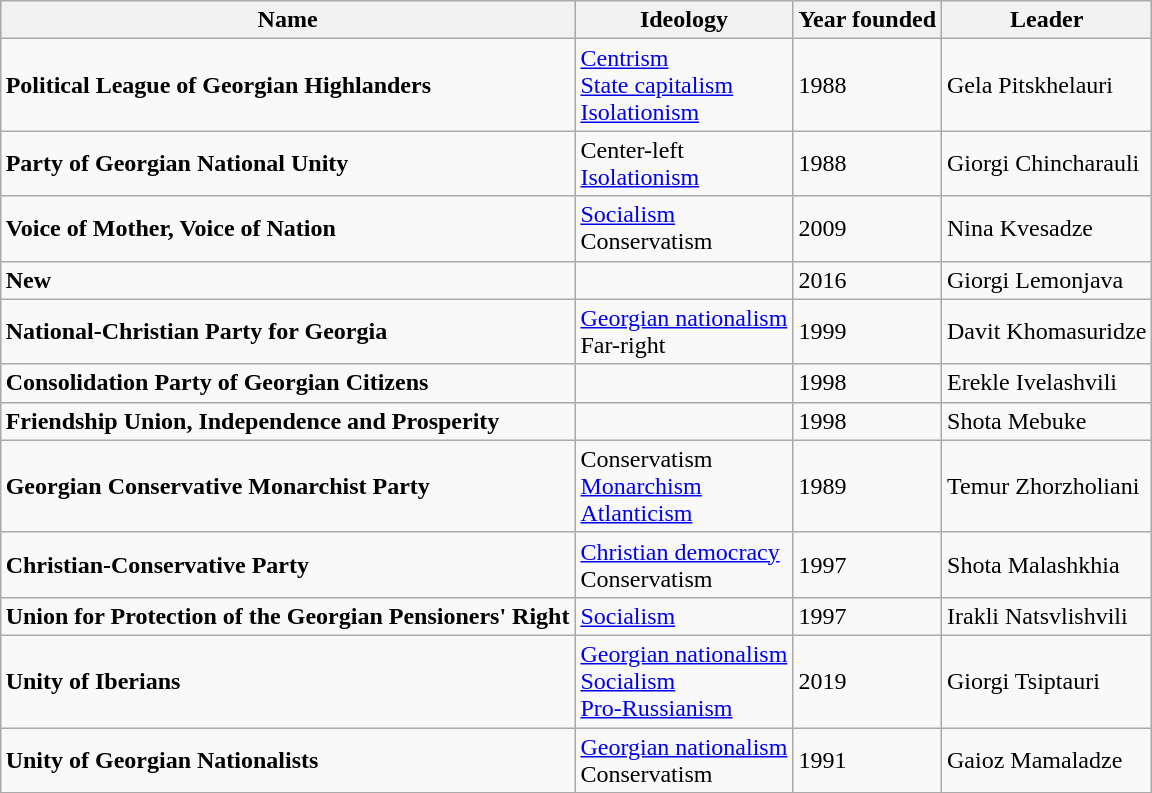<table class="wikitable" style="margin:1em auto;">
<tr>
<th>Name</th>
<th>Ideology</th>
<th>Year founded</th>
<th>Leader</th>
</tr>
<tr>
<td><strong>Political League of Georgian Highlanders</strong></td>
<td><a href='#'>Centrism</a><br><a href='#'>State capitalism</a><br><a href='#'>Isolationism</a></td>
<td>1988</td>
<td>Gela Pitskhelauri</td>
</tr>
<tr>
<td><strong>Party of Georgian National Unity</strong></td>
<td>Center-left<br><a href='#'>Isolationism</a></td>
<td>1988</td>
<td>Giorgi Chincharauli</td>
</tr>
<tr>
<td><strong>Voice of Mother, Voice of Nation</strong></td>
<td><a href='#'>Socialism</a><br>Conservatism</td>
<td>2009</td>
<td>Nina Kvesadze</td>
</tr>
<tr>
<td><strong>New</strong></td>
<td></td>
<td>2016</td>
<td>Giorgi Lemonjava</td>
</tr>
<tr>
<td><strong>National-Christian Party for Georgia</strong></td>
<td><a href='#'>Georgian nationalism</a><br>Far-right</td>
<td>1999</td>
<td>Davit Khomasuridze</td>
</tr>
<tr>
<td><strong>Consolidation Party of Georgian Citizens</strong></td>
<td></td>
<td>1998</td>
<td>Erekle Ivelashvili</td>
</tr>
<tr>
<td><strong>Friendship Union, Independence and Prosperity</strong></td>
<td></td>
<td>1998</td>
<td>Shota Mebuke</td>
</tr>
<tr>
<td><strong>Georgian Conservative Monarchist Party</strong></td>
<td>Conservatism<br><a href='#'>Monarchism</a><br><a href='#'>Atlanticism</a></td>
<td>1989</td>
<td>Temur Zhorzholiani</td>
</tr>
<tr>
<td><strong>Christian-Conservative Party</strong></td>
<td><a href='#'>Christian democracy</a><br>Conservatism</td>
<td>1997</td>
<td>Shota Malashkhia</td>
</tr>
<tr>
<td><strong>Union for Protection of the Georgian Pensioners' Right</strong></td>
<td><a href='#'>Socialism</a></td>
<td>1997</td>
<td>Irakli Natsvlishvili</td>
</tr>
<tr>
<td><strong>Unity of Iberians</strong></td>
<td><a href='#'>Georgian nationalism</a><br><a href='#'>Socialism</a><br><a href='#'>Pro-Russianism</a></td>
<td>2019</td>
<td>Giorgi Tsiptauri</td>
</tr>
<tr>
<td><strong>Unity of Georgian Nationalists</strong></td>
<td><a href='#'>Georgian nationalism</a><br>Conservatism</td>
<td>1991</td>
<td>Gaioz Mamaladze</td>
</tr>
<tr>
</tr>
</table>
